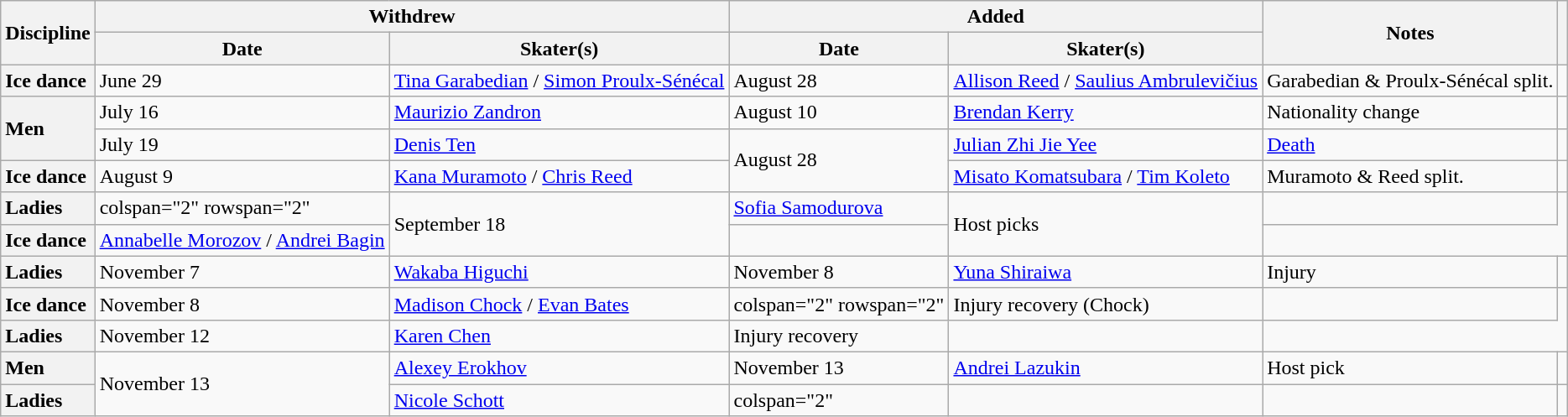<table class="wikitable unsortable">
<tr>
<th scope="col" rowspan=2>Discipline</th>
<th scope="col" colspan=2>Withdrew</th>
<th scope="col" colspan=2>Added</th>
<th scope="col" rowspan=2>Notes</th>
<th scope="col" rowspan=2></th>
</tr>
<tr>
<th>Date</th>
<th>Skater(s)</th>
<th>Date</th>
<th>Skater(s)</th>
</tr>
<tr>
<th scope="row" style="text-align:left">Ice dance</th>
<td>June 29</td>
<td> <a href='#'>Tina Garabedian</a> / <a href='#'>Simon Proulx-Sénécal</a></td>
<td>August 28</td>
<td> <a href='#'>Allison Reed</a> / <a href='#'>Saulius Ambrulevičius</a></td>
<td>Garabedian & Proulx-Sénécal split.</td>
<td></td>
</tr>
<tr>
<th scope="row" style="text-align:left" rowspan="2">Men</th>
<td>July 16</td>
<td> <a href='#'>Maurizio Zandron</a></td>
<td>August 10</td>
<td> <a href='#'>Brendan Kerry</a></td>
<td>Nationality change</td>
<td></td>
</tr>
<tr>
<td>July 19</td>
<td> <a href='#'>Denis Ten</a></td>
<td rowspan="2">August 28</td>
<td> <a href='#'>Julian Zhi Jie Yee</a></td>
<td><a href='#'>Death</a></td>
<td></td>
</tr>
<tr>
<th scope="row" style="text-align:left">Ice dance</th>
<td>August 9</td>
<td> <a href='#'>Kana Muramoto</a> / <a href='#'>Chris Reed</a></td>
<td> <a href='#'>Misato Komatsubara</a> / <a href='#'>Tim Koleto</a></td>
<td>Muramoto & Reed split.</td>
<td></td>
</tr>
<tr>
<th scope="row" style="text-align:left">Ladies</th>
<td>colspan="2" rowspan="2" </td>
<td rowspan="2">September 18</td>
<td> <a href='#'>Sofia Samodurova</a></td>
<td rowspan="2">Host picks</td>
<td></td>
</tr>
<tr>
<th scope="row" style="text-align:left">Ice dance</th>
<td> <a href='#'>Annabelle Morozov</a> / <a href='#'>Andrei Bagin</a></td>
<td></td>
</tr>
<tr>
<th scope="row" style="text-align:left">Ladies</th>
<td>November 7</td>
<td> <a href='#'>Wakaba Higuchi</a></td>
<td>November 8</td>
<td> <a href='#'>Yuna Shiraiwa</a></td>
<td>Injury</td>
<td></td>
</tr>
<tr>
<th scope="row" style="text-align:left">Ice dance</th>
<td>November 8</td>
<td> <a href='#'>Madison Chock</a> / <a href='#'>Evan Bates</a></td>
<td>colspan="2" rowspan="2" </td>
<td>Injury recovery (Chock)</td>
<td></td>
</tr>
<tr>
<th scope="row" style="text-align:left">Ladies</th>
<td>November 12</td>
<td> <a href='#'>Karen Chen</a></td>
<td>Injury recovery</td>
<td></td>
</tr>
<tr>
<th scope="row" style="text-align:left">Men</th>
<td rowspan="2">November 13</td>
<td> <a href='#'>Alexey Erokhov</a></td>
<td>November 13</td>
<td> <a href='#'>Andrei Lazukin</a></td>
<td>Host pick</td>
<td></td>
</tr>
<tr>
<th scope="row" style="text-align:left">Ladies</th>
<td> <a href='#'>Nicole Schott</a></td>
<td>colspan="2" </td>
<td></td>
<td></td>
</tr>
</table>
